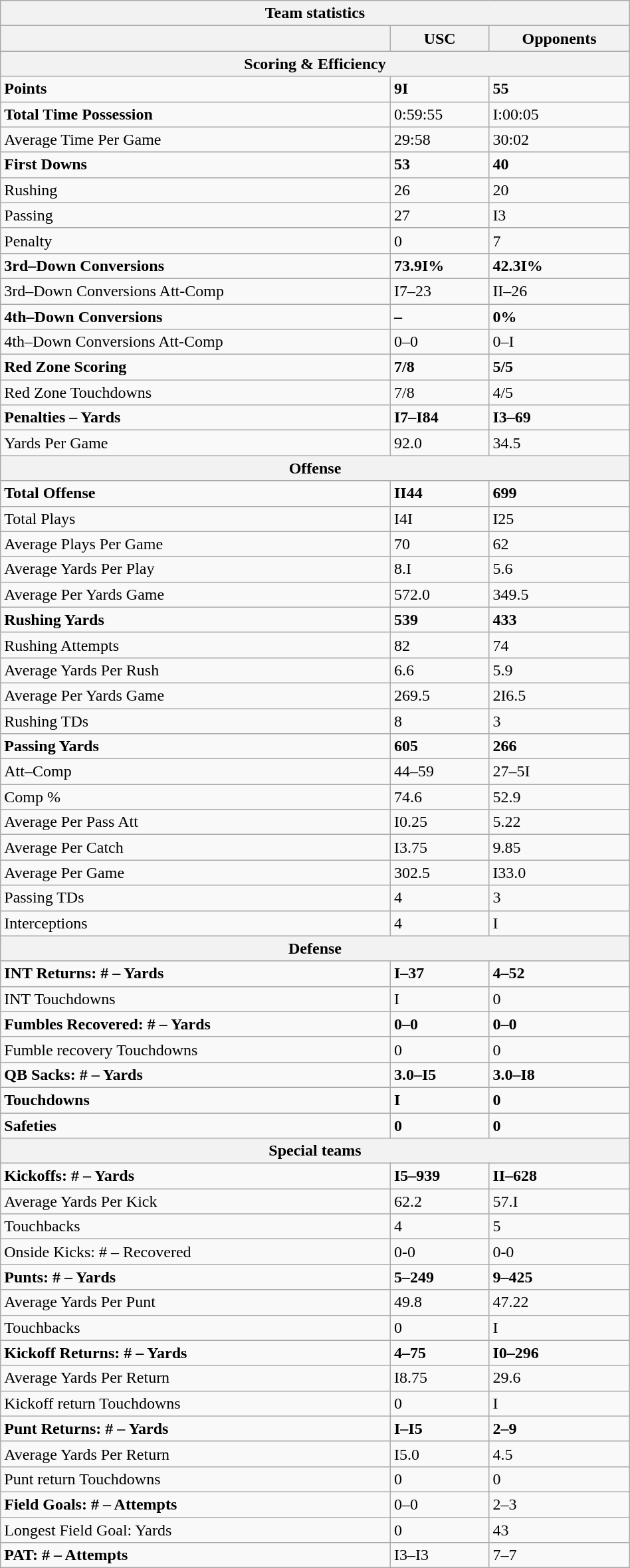<table style="width:50%;" class="wikitable collapsible collapsed">
<tr>
<th colspan="3">Team statistics</th>
</tr>
<tr>
<th> </th>
<th>USC</th>
<th>Opponents</th>
</tr>
<tr>
<th colspan="3">Scoring & Efficiency</th>
</tr>
<tr>
<td><strong>Points</strong></td>
<td><strong> 9I </strong></td>
<td><strong> 55 </strong></td>
</tr>
<tr>
<td><strong>Total Time Possession</strong></td>
<td>0:59:55</td>
<td>I:00:05</td>
</tr>
<tr>
<td>Average Time Per Game</td>
<td>29:58</td>
<td>30:02</td>
</tr>
<tr>
<td><strong>First Downs</strong></td>
<td><strong>53</strong></td>
<td><strong>40</strong></td>
</tr>
<tr>
<td>Rushing</td>
<td>26</td>
<td>20</td>
</tr>
<tr>
<td>Passing</td>
<td>27</td>
<td>I3</td>
</tr>
<tr>
<td>Penalty</td>
<td>0</td>
<td>7</td>
</tr>
<tr>
<td><strong>3rd–Down Conversions</strong></td>
<td><strong>73.9I%</strong></td>
<td><strong>42.3I%</strong></td>
</tr>
<tr>
<td>3rd–Down Conversions Att-Comp</td>
<td>I7–23</td>
<td>II–26</td>
</tr>
<tr>
<td><strong>4th–Down Conversions</strong></td>
<td><strong>–</strong></td>
<td><strong>0%</strong></td>
</tr>
<tr>
<td>4th–Down Conversions Att-Comp</td>
<td>0–0</td>
<td>0–I</td>
</tr>
<tr>
<td><strong>Red Zone Scoring</strong></td>
<td><strong>7/8</strong></td>
<td><strong>5/5</strong></td>
</tr>
<tr>
<td>Red Zone Touchdowns</td>
<td>7/8</td>
<td>4/5</td>
</tr>
<tr>
<td><strong>Penalties – Yards</strong></td>
<td><strong>I7–I84</strong></td>
<td><strong>I3–69</strong></td>
</tr>
<tr>
<td>Yards Per Game</td>
<td>92.0</td>
<td>34.5</td>
</tr>
<tr>
<th colspan="3">Offense</th>
</tr>
<tr>
<td><strong>Total Offense</strong></td>
<td><strong>II44</strong></td>
<td><strong>699</strong></td>
</tr>
<tr>
<td>Total Plays</td>
<td>I4I</td>
<td>I25</td>
</tr>
<tr>
<td>Average Plays Per Game</td>
<td>70</td>
<td>62</td>
</tr>
<tr>
<td>Average Yards Per Play</td>
<td>8.I</td>
<td>5.6</td>
</tr>
<tr>
<td>Average Per Yards Game</td>
<td>572.0</td>
<td>349.5</td>
</tr>
<tr>
<td><strong>Rushing Yards</strong></td>
<td><strong>539</strong></td>
<td><strong>433</strong></td>
</tr>
<tr>
<td>Rushing Attempts</td>
<td>82</td>
<td>74</td>
</tr>
<tr>
<td>Average Yards Per Rush</td>
<td>6.6</td>
<td>5.9</td>
</tr>
<tr>
<td>Average Per Yards Game</td>
<td>269.5</td>
<td>2I6.5</td>
</tr>
<tr>
<td>Rushing TDs</td>
<td>8</td>
<td>3</td>
</tr>
<tr>
<td><strong>Passing Yards</strong></td>
<td><strong>605</strong></td>
<td><strong>266</strong></td>
</tr>
<tr>
<td>Att–Comp</td>
<td>44–59</td>
<td>27–5I</td>
</tr>
<tr>
<td>Comp %</td>
<td>74.6</td>
<td>52.9</td>
</tr>
<tr>
<td>Average Per Pass Att</td>
<td>I0.25</td>
<td>5.22</td>
</tr>
<tr>
<td>Average Per Catch</td>
<td>I3.75</td>
<td>9.85</td>
</tr>
<tr>
<td>Average Per Game</td>
<td>302.5</td>
<td>I33.0</td>
</tr>
<tr>
<td>Passing TDs</td>
<td>4</td>
<td>3</td>
</tr>
<tr>
<td>Interceptions</td>
<td>4</td>
<td>I</td>
</tr>
<tr>
<th colspan="3">Defense</th>
</tr>
<tr>
<td><strong>INT Returns: # – Yards</strong></td>
<td><strong> I–37 </strong></td>
<td><strong> 4–52 </strong></td>
</tr>
<tr>
<td>INT Touchdowns</td>
<td>I</td>
<td>0</td>
</tr>
<tr>
<td><strong>Fumbles Recovered: # – Yards</strong></td>
<td><strong> 0–0 </strong></td>
<td><strong> 0–0 </strong></td>
</tr>
<tr>
<td>Fumble recovery Touchdowns</td>
<td>0</td>
<td>0</td>
</tr>
<tr>
<td><strong>QB Sacks: # – Yards</strong></td>
<td><strong> 3.0–I5 </strong></td>
<td><strong> 3.0–I8 </strong></td>
</tr>
<tr>
<td><strong>Touchdowns</strong></td>
<td><strong>I</strong></td>
<td><strong>0</strong></td>
</tr>
<tr>
<td><strong>Safeties</strong></td>
<td><strong>0</strong></td>
<td><strong>0</strong></td>
</tr>
<tr>
<th colspan="3">Special teams</th>
</tr>
<tr>
<td><strong>Kickoffs: # – Yards</strong></td>
<td><strong>I5–939</strong></td>
<td><strong>II–628</strong></td>
</tr>
<tr>
<td>Average Yards Per Kick</td>
<td>62.2</td>
<td>57.I</td>
</tr>
<tr>
<td>Touchbacks</td>
<td>4</td>
<td>5</td>
</tr>
<tr>
<td>Onside Kicks: # – Recovered</td>
<td>0-0</td>
<td>0-0</td>
</tr>
<tr>
<td><strong>Punts: # – Yards</strong></td>
<td><strong>5–249</strong></td>
<td><strong>9–425</strong></td>
</tr>
<tr>
<td>Average Yards Per Punt</td>
<td>49.8</td>
<td>47.22</td>
</tr>
<tr>
<td>Touchbacks</td>
<td>0</td>
<td>I</td>
</tr>
<tr>
<td><strong>Kickoff Returns: # – Yards</strong></td>
<td><strong>4–75</strong></td>
<td><strong>I0–296</strong></td>
</tr>
<tr>
<td>Average Yards Per Return</td>
<td>I8.75</td>
<td>29.6</td>
</tr>
<tr>
<td>Kickoff return Touchdowns</td>
<td>0</td>
<td>I</td>
</tr>
<tr>
<td><strong>Punt Returns: # – Yards</strong></td>
<td><strong>I–I5</strong></td>
<td><strong>2–9</strong></td>
</tr>
<tr>
<td>Average Yards Per Return</td>
<td>I5.0</td>
<td>4.5</td>
</tr>
<tr>
<td>Punt return Touchdowns</td>
<td>0</td>
<td>0</td>
</tr>
<tr>
<td><strong>Field Goals: # – Attempts</strong></td>
<td>0–0</td>
<td>2–3</td>
</tr>
<tr>
<td>Longest Field Goal: Yards</td>
<td>0</td>
<td>43</td>
</tr>
<tr>
<td><strong>PAT: # – Attempts</strong></td>
<td>I3–I3</td>
<td>7–7</td>
</tr>
</table>
